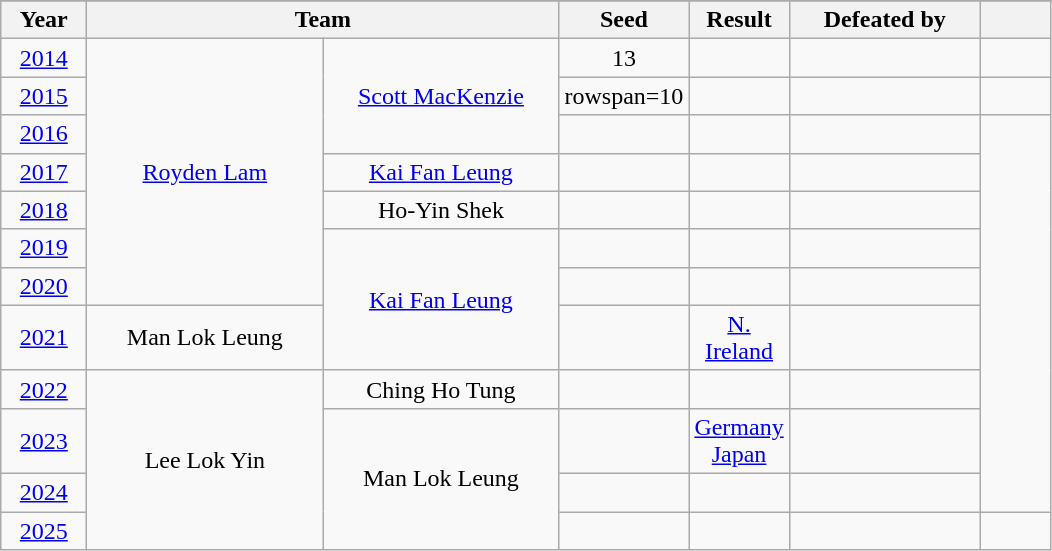<table class="wikitable" style="text-align: center;">
<tr style= "background: #e2e2e2;">
</tr>
<tr style="background: #efefef;">
<th width=50px>Year</th>
<th colspan="2">Team</th>
<th width=50px>Seed</th>
<th width=50px>Result</th>
<th width=120px>Defeated by</th>
<th width=40px></th>
</tr>
<tr>
<td><a href='#'>2014</a></td>
<td rowspan=7 width=150px><a href='#'>Royden Lam</a></td>
<td rowspan=3 width=150px><a href='#'>Scott MacKenzie</a></td>
<td>13</td>
<td></td>
<td> </td>
<td></td>
</tr>
<tr>
<td><a href='#'>2015</a></td>
<td>rowspan=10 </td>
<td></td>
<td> </td>
<td></td>
</tr>
<tr>
<td><a href='#'>2016</a></td>
<td></td>
<td> </td>
<td></td>
</tr>
<tr>
<td><a href='#'>2017</a></td>
<td><a href='#'>Kai Fan Leung</a></td>
<td></td>
<td> </td>
<td></td>
</tr>
<tr>
<td><a href='#'>2018</a></td>
<td>Ho-Yin Shek</td>
<td></td>
<td> </td>
<td></td>
</tr>
<tr>
<td><a href='#'>2019</a></td>
<td rowspan=3><a href='#'>Kai Fan Leung</a></td>
<td></td>
<td> </td>
<td></td>
</tr>
<tr>
<td><a href='#'>2020</a></td>
<td></td>
<td> </td>
<td></td>
</tr>
<tr>
<td><a href='#'>2021</a></td>
<td>Man Lok Leung</td>
<td></td>
<td> <a href='#'>N. Ireland</a></td>
<td></td>
</tr>
<tr>
<td><a href='#'>2022</a></td>
<td rowspan=4>Lee Lok Yin</td>
<td>Ching Ho Tung</td>
<td></td>
<td> </td>
<td></td>
</tr>
<tr>
<td><a href='#'>2023</a></td>
<td rowspan=3>Man Lok Leung</td>
<td></td>
<td> <a href='#'>Germany</a><br> <a href='#'>Japan</a></td>
<td></td>
</tr>
<tr>
<td><a href='#'>2024</a></td>
<td></td>
<td> </td>
<td></td>
</tr>
<tr>
<td><a href='#'>2025</a></td>
<td></td>
<td></td>
<td></td>
<td></td>
</tr>
</table>
